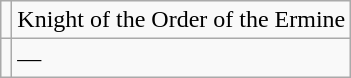<table class="wikitable">
<tr>
<td></td>
<td>Knight of the Order of the Ermine</td>
</tr>
<tr>
<td></td>
<td>—</td>
</tr>
</table>
